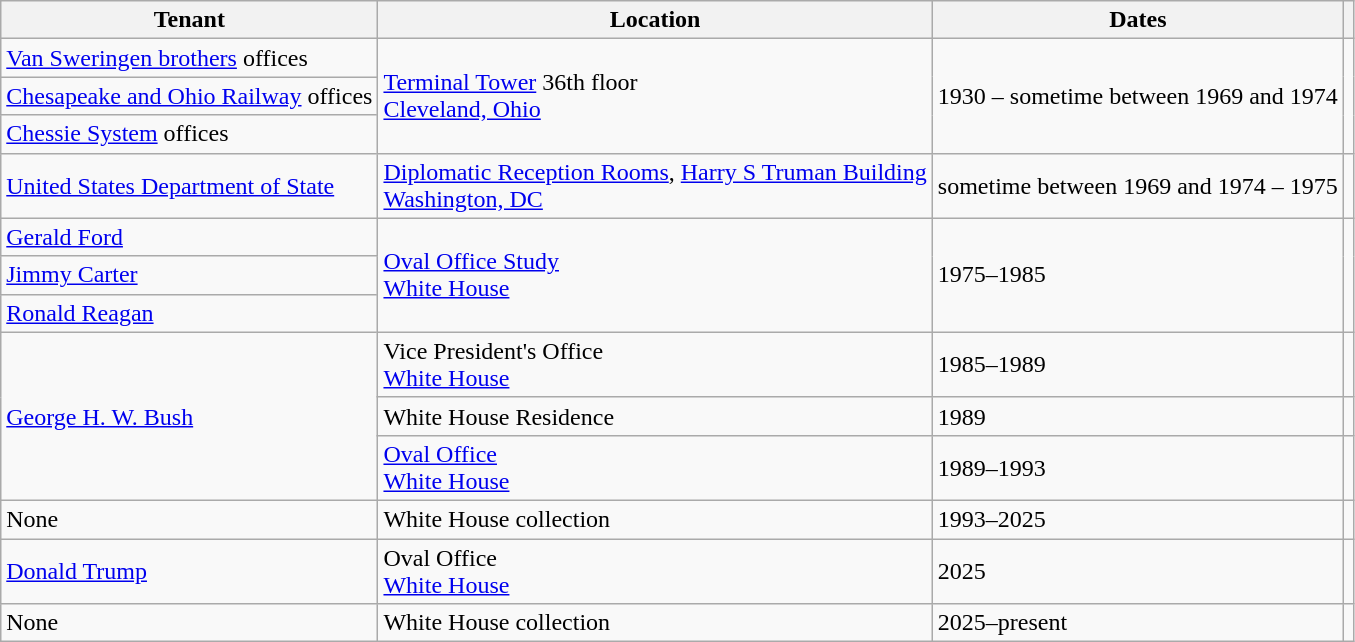<table class="wikitable">
<tr>
<th>Tenant</th>
<th>Location</th>
<th>Dates</th>
<th class=unsortable></th>
</tr>
<tr>
<td><a href='#'>Van Sweringen brothers</a> offices</td>
<td rowspan="3"><a href='#'>Terminal Tower</a> 36th floor <br><a href='#'>Cleveland, Ohio</a></td>
<td rowspan="3">1930 – sometime between 1969 and 1974</td>
<td rowspan="3"></td>
</tr>
<tr>
<td><a href='#'>Chesapeake and Ohio Railway</a> offices</td>
</tr>
<tr>
<td><a href='#'>Chessie System</a> offices</td>
</tr>
<tr>
<td><a href='#'>United States Department of State</a></td>
<td><a href='#'>Diplomatic Reception Rooms</a>, <a href='#'>Harry S Truman Building</a>  <br><a href='#'>Washington, DC</a></td>
<td>sometime between 1969 and 1974 – 1975</td>
<td></td>
</tr>
<tr>
<td><a href='#'>Gerald Ford</a></td>
<td rowspan="3"><a href='#'>Oval Office Study</a><br><a href='#'>White House</a></td>
<td rowspan="3">1975–1985</td>
<td rowspan="3"></td>
</tr>
<tr>
<td><a href='#'>Jimmy Carter</a></td>
</tr>
<tr>
<td><a href='#'>Ronald Reagan</a></td>
</tr>
<tr>
<td rowspan="3"><a href='#'>George H. W. Bush</a></td>
<td>Vice President's Office<br><a href='#'>White House</a></td>
<td>1985–1989</td>
<td></td>
</tr>
<tr>
<td>White House Residence</td>
<td>1989</td>
<td></td>
</tr>
<tr>
<td><a href='#'>Oval Office</a><br><a href='#'>White House</a></td>
<td>1989–1993</td>
<td></td>
</tr>
<tr>
<td>None</td>
<td>White House collection</td>
<td>1993–2025</td>
<td></td>
</tr>
<tr>
<td><a href='#'>Donald Trump</a></td>
<td>Oval Office<br><a href='#'>White House</a></td>
<td>2025</td>
<td></td>
</tr>
<tr>
<td>None</td>
<td>White House collection</td>
<td>2025–present</td>
<td></td>
</tr>
</table>
